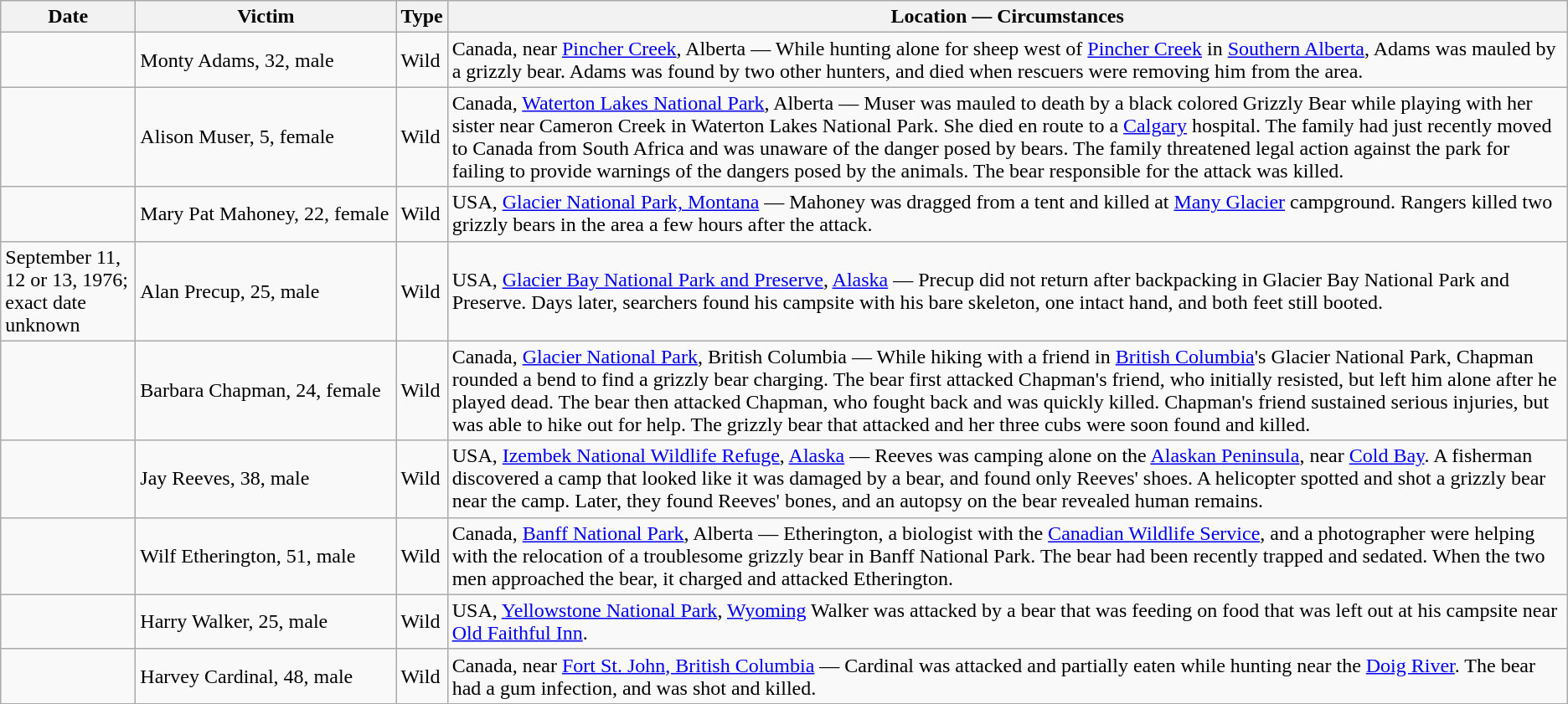<table class="wikitable sortable">
<tr>
<th style="width:100px;">Date</th>
<th style="width:200px;" class="unsortable">Victim</th>
<th class="unsortable">Type</th>
<th class=unsortable>Location — Circumstances</th>
</tr>
<tr>
<td></td>
<td>Monty Adams, 32, male</td>
<td>Wild</td>
<td>Canada, near <a href='#'>Pincher Creek</a>, Alberta — While hunting alone for sheep west of <a href='#'>Pincher Creek</a> in <a href='#'>Southern Alberta</a>, Adams was mauled by a grizzly bear. Adams was found by two other hunters, and died when rescuers were removing him from the area.</td>
</tr>
<tr>
<td></td>
<td>Alison Muser, 5,  female</td>
<td>Wild</td>
<td>Canada, <a href='#'>Waterton Lakes National Park</a>, Alberta — Muser was mauled to death by a black colored Grizzly Bear while playing with her sister near Cameron Creek in Waterton Lakes National Park. She died en route to a <a href='#'>Calgary</a> hospital. The family had just recently moved to Canada from South Africa and was unaware of the danger posed by bears. The family threatened legal action against the park for failing to provide warnings of the dangers posed by the animals. The bear responsible for the attack was killed.</td>
</tr>
<tr>
<td></td>
<td>Mary Pat Mahoney, 22, female</td>
<td>Wild</td>
<td>USA, <a href='#'>Glacier National Park, Montana</a> — Mahoney was dragged from a tent and killed at <a href='#'>Many Glacier</a> campground. Rangers killed two grizzly bears in the area a few hours after the attack.</td>
</tr>
<tr>
<td>September 11, 12 or 13, 1976; exact date unknown</td>
<td>Alan Precup, 25, male</td>
<td>Wild</td>
<td>USA, <a href='#'>Glacier Bay National Park and Preserve</a>, <a href='#'>Alaska</a> — Precup did not return after backpacking in Glacier Bay National Park and Preserve. Days later, searchers found his campsite with his bare skeleton, one intact hand, and both feet still booted.</td>
</tr>
<tr>
<td></td>
<td>Barbara Chapman, 24, female</td>
<td>Wild</td>
<td>Canada, <a href='#'>Glacier National Park</a>, British Columbia — While hiking with a friend in <a href='#'>British Columbia</a>'s Glacier National Park, Chapman rounded a bend to find a grizzly bear charging. The bear first attacked Chapman's friend, who initially resisted, but left him alone after he played dead. The bear then attacked Chapman, who fought back and was quickly killed. Chapman's friend sustained serious injuries, but was able to hike out for help. The grizzly bear that attacked and her three cubs were soon found and killed.</td>
</tr>
<tr>
<td></td>
<td>Jay Reeves, 38, male</td>
<td>Wild</td>
<td>USA, <a href='#'>Izembek National Wildlife Refuge</a>, <a href='#'>Alaska</a> — Reeves was camping alone on the <a href='#'>Alaskan Peninsula</a>, near <a href='#'>Cold Bay</a>. A fisherman discovered a camp that looked like it was damaged by a bear, and found only Reeves' shoes. A helicopter spotted and shot a grizzly bear near the camp. Later, they found Reeves' bones, and an autopsy on the bear revealed human remains.</td>
</tr>
<tr>
<td></td>
<td>Wilf Etherington, 51, male</td>
<td>Wild</td>
<td>Canada, <a href='#'>Banff National Park</a>, Alberta — Etherington, a biologist with the <a href='#'>Canadian Wildlife Service</a>, and a photographer were helping with the relocation of a troublesome grizzly bear in Banff National Park. The bear had been recently trapped and sedated. When the two men approached the bear, it charged and attacked Etherington.</td>
</tr>
<tr>
<td></td>
<td>Harry Walker, 25, male</td>
<td>Wild</td>
<td>USA, <a href='#'>Yellowstone National Park</a>, <a href='#'>Wyoming</a> Walker was attacked by a bear that was feeding on food that was left out at his campsite near <a href='#'>Old Faithful Inn</a>.</td>
</tr>
<tr>
<td></td>
<td>Harvey Cardinal, 48, male</td>
<td>Wild</td>
<td>Canada, near <a href='#'>Fort St. John, British Columbia</a> — Cardinal was attacked and partially eaten while hunting near the <a href='#'>Doig River</a>. The bear had a gum infection, and was shot and killed.</td>
</tr>
</table>
